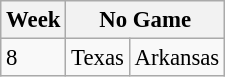<table class="wikitable" style="font-size:95%">
<tr>
<th>Week</th>
<th colspan="10">No Game</th>
</tr>
<tr>
<td>8</td>
<td>Texas</td>
<td>Arkansas</td>
</tr>
</table>
